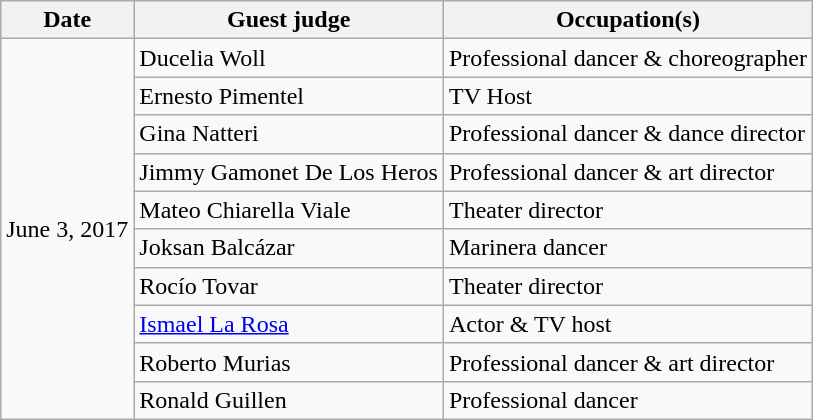<table class="wikitable">
<tr>
<th>Date</th>
<th>Guest judge</th>
<th>Occupation(s)</th>
</tr>
<tr>
<td rowspan=10>June 3, 2017</td>
<td>Ducelia Woll</td>
<td>Professional dancer & choreographer</td>
</tr>
<tr>
<td>Ernesto Pimentel</td>
<td>TV Host</td>
</tr>
<tr>
<td>Gina Natteri</td>
<td>Professional dancer & dance director</td>
</tr>
<tr>
<td>Jimmy Gamonet De Los Heros</td>
<td>Professional dancer & art director</td>
</tr>
<tr>
<td>Mateo Chiarella Viale</td>
<td>Theater director</td>
</tr>
<tr>
<td>Joksan Balcázar</td>
<td>Marinera dancer</td>
</tr>
<tr>
<td>Rocío Tovar</td>
<td>Theater director</td>
</tr>
<tr>
<td><a href='#'>Ismael La Rosa</a></td>
<td>Actor & TV host</td>
</tr>
<tr>
<td>Roberto Murias</td>
<td>Professional dancer & art director</td>
</tr>
<tr>
<td>Ronald Guillen</td>
<td>Professional dancer</td>
</tr>
</table>
